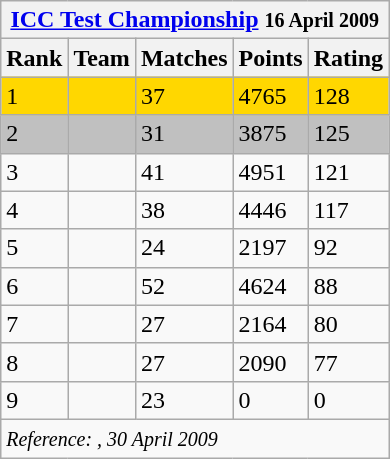<table class="wikitable">
<tr>
<th colspan="5"><a href='#'>ICC Test Championship</a> <small>16 April 2009</small></th>
</tr>
<tr>
<th>Rank</th>
<th>Team</th>
<th>Matches</th>
<th>Points</th>
<th>Rating</th>
</tr>
<tr style="background:gold;">
<td>1</td>
<td style="text-align:left;"></td>
<td>37</td>
<td>4765</td>
<td>128</td>
</tr>
<tr style="background:silver;">
<td>2</td>
<td style="text-align:left;"></td>
<td>31</td>
<td>3875</td>
<td>125</td>
</tr>
<tr>
<td>3</td>
<td style="text-align:left;"></td>
<td>41</td>
<td>4951</td>
<td>121</td>
</tr>
<tr>
<td>4</td>
<td style="text-align:left;"></td>
<td>38</td>
<td>4446</td>
<td>117</td>
</tr>
<tr>
<td>5</td>
<td style="text-align:left;"></td>
<td>24</td>
<td>2197</td>
<td>92</td>
</tr>
<tr>
<td>6</td>
<td style="text-align:left;"></td>
<td>52</td>
<td>4624</td>
<td>88</td>
</tr>
<tr>
<td>7</td>
<td style="text-align:left;"></td>
<td>27</td>
<td>2164</td>
<td>80</td>
</tr>
<tr>
<td>8</td>
<td style="text-align:left;"></td>
<td>27</td>
<td>2090</td>
<td>77</td>
</tr>
<tr>
<td>9</td>
<td style="text-align:left;"></td>
<td>23</td>
<td>0</td>
<td>0</td>
</tr>
<tr>
<td colspan=9><small><em>Reference: , 30 April 2009</em></small></td>
</tr>
</table>
